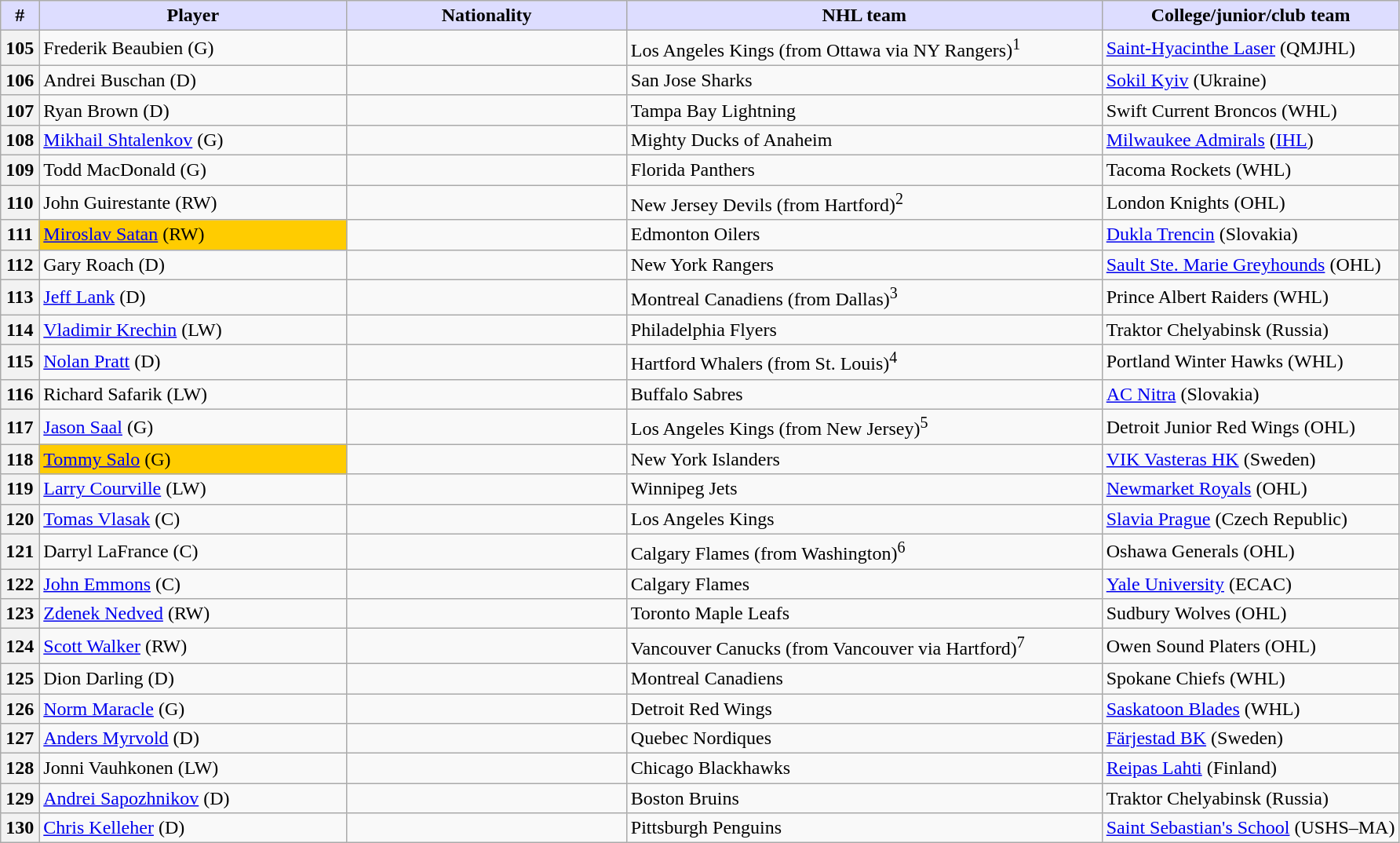<table class="wikitable">
<tr>
<th style="background:#ddf; width:2.75%;">#</th>
<th style="background:#ddf; width:22.0%;">Player</th>
<th style="background:#ddf; width:20.0%;">Nationality</th>
<th style="background:#ddf; width:34.0%;">NHL team</th>
<th style="background:#ddf; width:100.0%;">College/junior/club team</th>
</tr>
<tr>
<th>105</th>
<td>Frederik Beaubien (G)</td>
<td></td>
<td>Los Angeles Kings (from Ottawa via NY Rangers)<sup>1</sup></td>
<td><a href='#'>Saint-Hyacinthe Laser</a> (QMJHL)</td>
</tr>
<tr>
<th>106</th>
<td>Andrei Buschan (D)</td>
<td></td>
<td>San Jose Sharks</td>
<td><a href='#'>Sokil Kyiv</a> (Ukraine)</td>
</tr>
<tr>
<th>107</th>
<td>Ryan Brown (D)</td>
<td></td>
<td>Tampa Bay Lightning</td>
<td>Swift Current Broncos (WHL)</td>
</tr>
<tr>
<th>108</th>
<td><a href='#'>Mikhail Shtalenkov</a> (G)</td>
<td></td>
<td>Mighty Ducks of Anaheim</td>
<td><a href='#'>Milwaukee Admirals</a> (<a href='#'>IHL</a>)</td>
</tr>
<tr>
<th>109</th>
<td>Todd MacDonald (G)</td>
<td></td>
<td>Florida Panthers</td>
<td>Tacoma Rockets (WHL)</td>
</tr>
<tr>
<th>110</th>
<td>John Guirestante (RW)</td>
<td></td>
<td>New Jersey Devils (from Hartford)<sup>2</sup></td>
<td>London Knights (OHL)</td>
</tr>
<tr>
<th>111</th>
<td bgcolor="#FFCC00"><a href='#'>Miroslav Satan</a> (RW)</td>
<td></td>
<td>Edmonton Oilers</td>
<td><a href='#'>Dukla Trencin</a> (Slovakia)</td>
</tr>
<tr>
<th>112</th>
<td>Gary Roach (D)</td>
<td></td>
<td>New York Rangers</td>
<td><a href='#'>Sault Ste. Marie Greyhounds</a> (OHL)</td>
</tr>
<tr>
<th>113</th>
<td><a href='#'>Jeff Lank</a> (D)</td>
<td></td>
<td>Montreal Canadiens (from Dallas)<sup>3</sup></td>
<td>Prince Albert Raiders (WHL)</td>
</tr>
<tr>
<th>114</th>
<td><a href='#'>Vladimir Krechin</a> (LW)</td>
<td></td>
<td>Philadelphia Flyers</td>
<td>Traktor Chelyabinsk (Russia)</td>
</tr>
<tr>
<th>115</th>
<td><a href='#'>Nolan Pratt</a> (D)</td>
<td></td>
<td>Hartford Whalers (from St. Louis)<sup>4</sup></td>
<td>Portland Winter Hawks (WHL)</td>
</tr>
<tr>
<th>116</th>
<td>Richard Safarik (LW)</td>
<td></td>
<td>Buffalo Sabres</td>
<td><a href='#'>AC Nitra</a> (Slovakia)</td>
</tr>
<tr>
<th>117</th>
<td><a href='#'>Jason Saal</a> (G)</td>
<td></td>
<td>Los Angeles Kings (from New Jersey)<sup>5</sup></td>
<td>Detroit Junior Red Wings (OHL)</td>
</tr>
<tr>
<th>118</th>
<td bgcolor="#FFCC00"><a href='#'>Tommy Salo</a> (G)</td>
<td></td>
<td>New York Islanders</td>
<td><a href='#'>VIK Vasteras HK</a> (Sweden)</td>
</tr>
<tr>
<th>119</th>
<td><a href='#'>Larry Courville</a> (LW)</td>
<td></td>
<td>Winnipeg Jets</td>
<td><a href='#'>Newmarket Royals</a> (OHL)</td>
</tr>
<tr>
<th>120</th>
<td><a href='#'>Tomas Vlasak</a> (C)</td>
<td></td>
<td>Los Angeles Kings</td>
<td><a href='#'>Slavia Prague</a> (Czech Republic)</td>
</tr>
<tr>
<th>121</th>
<td>Darryl LaFrance (C)</td>
<td></td>
<td>Calgary Flames (from Washington)<sup>6</sup></td>
<td>Oshawa Generals (OHL)</td>
</tr>
<tr>
<th>122</th>
<td><a href='#'>John Emmons</a> (C)</td>
<td></td>
<td>Calgary Flames</td>
<td><a href='#'>Yale University</a> (ECAC)</td>
</tr>
<tr>
<th>123</th>
<td><a href='#'>Zdenek Nedved</a> (RW)</td>
<td></td>
<td>Toronto Maple Leafs</td>
<td>Sudbury Wolves (OHL)</td>
</tr>
<tr>
<th>124</th>
<td><a href='#'>Scott Walker</a> (RW)</td>
<td></td>
<td>Vancouver Canucks (from Vancouver via Hartford)<sup>7</sup></td>
<td>Owen Sound Platers (OHL)</td>
</tr>
<tr>
<th>125</th>
<td>Dion Darling (D)</td>
<td></td>
<td>Montreal Canadiens</td>
<td>Spokane Chiefs (WHL)</td>
</tr>
<tr>
<th>126</th>
<td><a href='#'>Norm Maracle</a> (G)</td>
<td></td>
<td>Detroit Red Wings</td>
<td><a href='#'>Saskatoon Blades</a> (WHL)</td>
</tr>
<tr>
<th>127</th>
<td><a href='#'>Anders Myrvold</a> (D)</td>
<td></td>
<td>Quebec Nordiques</td>
<td><a href='#'>Färjestad BK</a> (Sweden)</td>
</tr>
<tr>
<th>128</th>
<td>Jonni Vauhkonen (LW)</td>
<td></td>
<td>Chicago Blackhawks</td>
<td><a href='#'>Reipas Lahti</a> (Finland)</td>
</tr>
<tr>
<th>129</th>
<td><a href='#'>Andrei Sapozhnikov</a> (D)</td>
<td></td>
<td>Boston Bruins</td>
<td>Traktor Chelyabinsk (Russia)</td>
</tr>
<tr>
<th>130</th>
<td><a href='#'>Chris Kelleher</a> (D)</td>
<td></td>
<td>Pittsburgh Penguins</td>
<td><a href='#'>Saint Sebastian's School</a> (USHS–MA)</td>
</tr>
</table>
